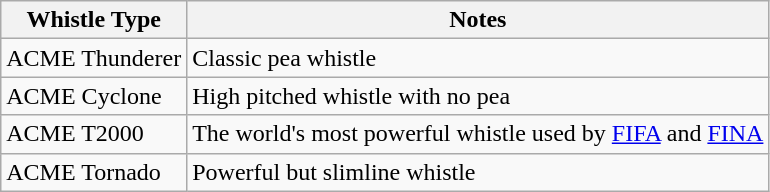<table class="wikitable sortable">
<tr>
<th>Whistle Type</th>
<th>Notes</th>
</tr>
<tr>
<td>ACME Thunderer</td>
<td>Classic pea whistle</td>
</tr>
<tr>
<td>ACME Cyclone</td>
<td>High pitched whistle with no pea</td>
</tr>
<tr>
<td>ACME T2000</td>
<td>The world's most powerful whistle used by <a href='#'>FIFA</a> and <a href='#'>FINA</a></td>
</tr>
<tr>
<td>ACME Tornado</td>
<td>Powerful but slimline whistle</td>
</tr>
</table>
